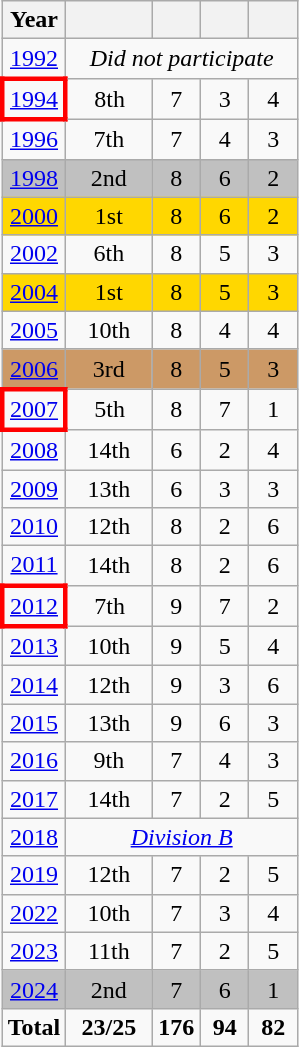<table class="wikitable" style="text-align: center;">
<tr>
<th>Year</th>
<th width="50"></th>
<th width=25></th>
<th width=25></th>
<th width=25></th>
</tr>
<tr>
<td> <a href='#'>1992</a></td>
<td colspan=4><em>Did not participate</em></td>
</tr>
<tr>
<td style="border: 3px solid red"> <a href='#'>1994</a></td>
<td>8th</td>
<td>7</td>
<td>3</td>
<td>4</td>
</tr>
<tr>
<td> <a href='#'>1996</a></td>
<td>7th</td>
<td>7</td>
<td>4</td>
<td>3</td>
</tr>
<tr bgcolor=silver>
<td> <a href='#'>1998</a></td>
<td>2nd</td>
<td>8</td>
<td>6</td>
<td>2</td>
</tr>
<tr bgcolor=gold>
<td> <a href='#'>2000</a></td>
<td>1st</td>
<td>8</td>
<td>6</td>
<td>2</td>
</tr>
<tr>
<td> <a href='#'>2002</a></td>
<td>6th</td>
<td>8</td>
<td>5</td>
<td>3</td>
</tr>
<tr bgcolor=gold>
<td> <a href='#'>2004</a></td>
<td>1st</td>
<td>8</td>
<td>5</td>
<td>3</td>
</tr>
<tr>
<td> <a href='#'>2005</a></td>
<td>10th</td>
<td>8</td>
<td>4</td>
<td>4</td>
</tr>
<tr bgcolor=cc9966>
<td> <a href='#'>2006</a></td>
<td>3rd</td>
<td>8</td>
<td>5</td>
<td>3</td>
</tr>
<tr>
<td style="border: 3px solid red"> <a href='#'>2007</a></td>
<td>5th</td>
<td>8</td>
<td>7</td>
<td>1</td>
</tr>
<tr>
<td> <a href='#'>2008</a></td>
<td>14th</td>
<td>6</td>
<td>2</td>
<td>4</td>
</tr>
<tr>
<td> <a href='#'>2009</a></td>
<td>13th</td>
<td>6</td>
<td>3</td>
<td>3</td>
</tr>
<tr>
<td> <a href='#'>2010</a></td>
<td>12th</td>
<td>8</td>
<td>2</td>
<td>6</td>
</tr>
<tr>
<td> <a href='#'>2011</a></td>
<td>14th</td>
<td>8</td>
<td>2</td>
<td>6</td>
</tr>
<tr>
<td style="border: 3px solid red"> <a href='#'>2012</a></td>
<td>7th</td>
<td>9</td>
<td>7</td>
<td>2</td>
</tr>
<tr>
<td> <a href='#'>2013</a></td>
<td>10th</td>
<td>9</td>
<td>5</td>
<td>4</td>
</tr>
<tr>
<td> <a href='#'>2014</a></td>
<td>12th</td>
<td>9</td>
<td>3</td>
<td>6</td>
</tr>
<tr>
<td> <a href='#'>2015</a></td>
<td>13th</td>
<td>9</td>
<td>6</td>
<td>3</td>
</tr>
<tr>
<td> <a href='#'>2016</a></td>
<td>9th</td>
<td>7</td>
<td>4</td>
<td>3</td>
</tr>
<tr>
<td> <a href='#'>2017</a></td>
<td>14th</td>
<td>7</td>
<td>2</td>
<td>5</td>
</tr>
<tr>
<td> <a href='#'>2018</a></td>
<td colspan=4><em><a href='#'>Division B</a></em></td>
</tr>
<tr>
<td> <a href='#'>2019</a></td>
<td>12th</td>
<td>7</td>
<td>2</td>
<td>5</td>
</tr>
<tr>
<td> <a href='#'>2022</a></td>
<td>10th</td>
<td>7</td>
<td>3</td>
<td>4</td>
</tr>
<tr>
<td> <a href='#'>2023</a></td>
<td>11th</td>
<td>7</td>
<td>2</td>
<td>5</td>
</tr>
<tr bgcolor=silver>
<td> <a href='#'>2024</a></td>
<td>2nd</td>
<td>7</td>
<td>6</td>
<td>1</td>
</tr>
<tr>
<td><strong>Total</strong></td>
<td><strong>23/25</strong></td>
<td><strong>176</strong></td>
<td><strong>94</strong></td>
<td><strong>82</strong></td>
</tr>
</table>
